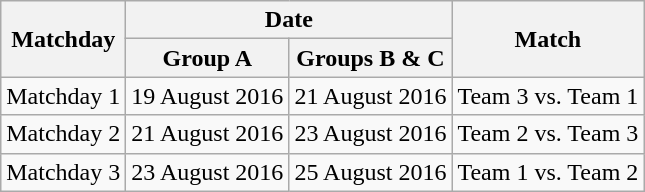<table class="wikitable" style="text-align:center">
<tr>
<th rowspan=2>Matchday</th>
<th colspan=2>Date</th>
<th rowspan=2>Match</th>
</tr>
<tr>
<th>Group A</th>
<th>Groups B & C</th>
</tr>
<tr>
<td>Matchday 1</td>
<td>19 August 2016</td>
<td>21 August 2016</td>
<td>Team 3 vs. Team 1</td>
</tr>
<tr>
<td>Matchday 2</td>
<td>21 August 2016</td>
<td>23 August 2016</td>
<td>Team 2 vs. Team 3</td>
</tr>
<tr>
<td>Matchday 3</td>
<td>23 August 2016</td>
<td>25 August 2016</td>
<td>Team 1 vs. Team 2</td>
</tr>
</table>
